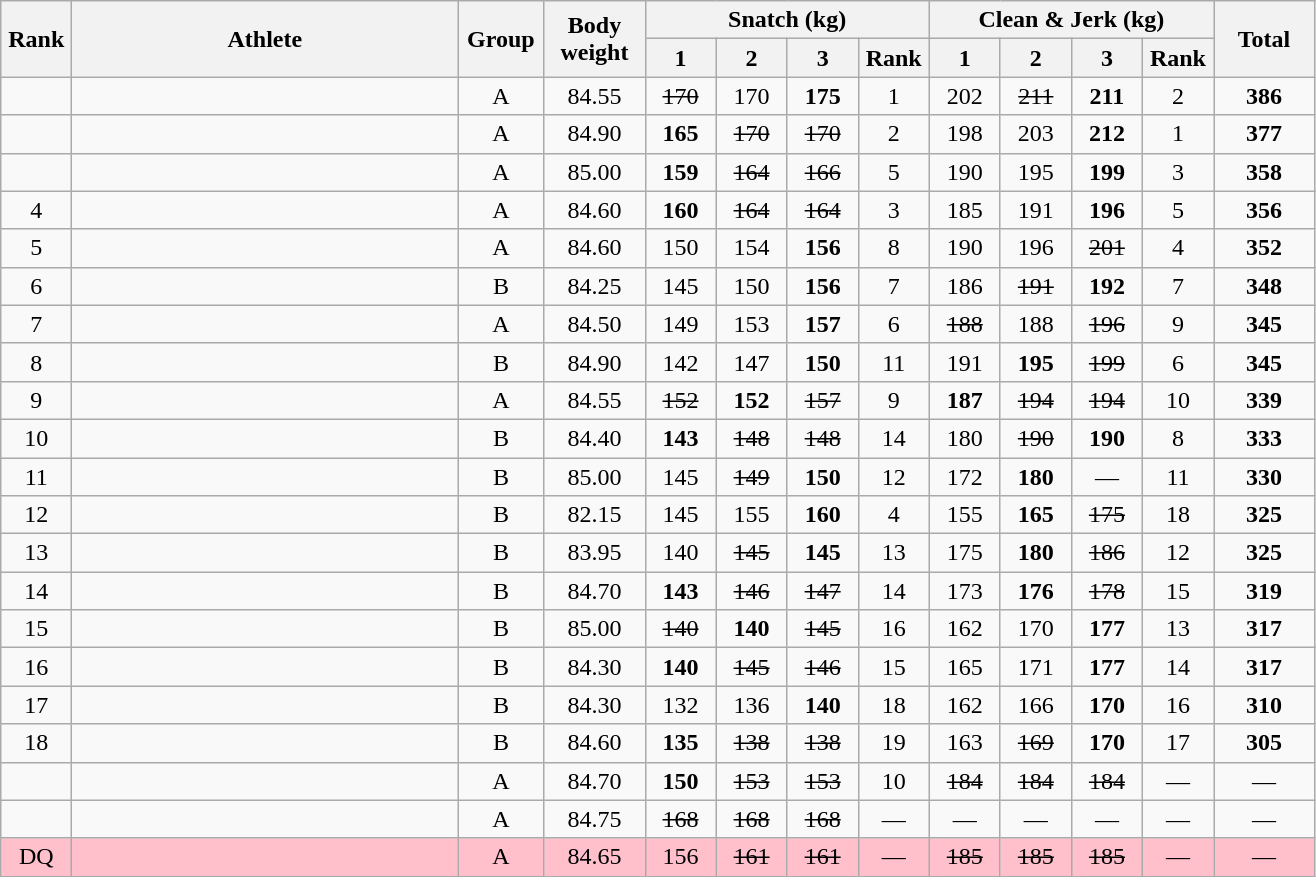<table class = "wikitable" style="text-align:center;">
<tr>
<th rowspan=2 width=40>Rank</th>
<th rowspan=2 width=250>Athlete</th>
<th rowspan=2 width=50>Group</th>
<th rowspan=2 width=60>Body weight</th>
<th colspan=4>Snatch (kg)</th>
<th colspan=4>Clean & Jerk (kg)</th>
<th rowspan=2 width=60>Total</th>
</tr>
<tr>
<th width=40>1</th>
<th width=40>2</th>
<th width=40>3</th>
<th width=40>Rank</th>
<th width=40>1</th>
<th width=40>2</th>
<th width=40>3</th>
<th width=40>Rank</th>
</tr>
<tr>
<td></td>
<td align=left></td>
<td>A</td>
<td>84.55</td>
<td><s>170</s></td>
<td>170</td>
<td><strong>175</strong></td>
<td>1</td>
<td>202</td>
<td><s>211</s></td>
<td><strong>211</strong></td>
<td>2</td>
<td><strong>386</strong></td>
</tr>
<tr>
<td></td>
<td align=left></td>
<td>A</td>
<td>84.90</td>
<td><strong>165</strong></td>
<td><s>170</s></td>
<td><s>170</s></td>
<td>2</td>
<td>198</td>
<td>203</td>
<td><strong>212</strong></td>
<td>1</td>
<td><strong>377</strong></td>
</tr>
<tr>
<td></td>
<td align=left></td>
<td>A</td>
<td>85.00</td>
<td><strong>159</strong></td>
<td><s>164</s></td>
<td><s>166</s></td>
<td>5</td>
<td>190</td>
<td>195</td>
<td><strong>199</strong></td>
<td>3</td>
<td><strong>358</strong></td>
</tr>
<tr>
<td>4</td>
<td align=left></td>
<td>A</td>
<td>84.60</td>
<td><strong>160</strong></td>
<td><s>164</s></td>
<td><s>164</s></td>
<td>3</td>
<td>185</td>
<td>191</td>
<td><strong>196</strong></td>
<td>5</td>
<td><strong>356</strong></td>
</tr>
<tr>
<td>5</td>
<td align=left></td>
<td>A</td>
<td>84.60</td>
<td>150</td>
<td>154</td>
<td><strong>156</strong></td>
<td>8</td>
<td>190</td>
<td>196</td>
<td><s>201</s></td>
<td>4</td>
<td><strong>352</strong></td>
</tr>
<tr>
<td>6</td>
<td align=left></td>
<td>B</td>
<td>84.25</td>
<td>145</td>
<td>150</td>
<td><strong>156</strong></td>
<td>7</td>
<td>186</td>
<td><s>191</s></td>
<td><strong>192</strong></td>
<td>7</td>
<td><strong>348</strong></td>
</tr>
<tr>
<td>7</td>
<td align=left></td>
<td>A</td>
<td>84.50</td>
<td>149</td>
<td>153</td>
<td><strong>157</strong></td>
<td>6</td>
<td><s>188</s></td>
<td>188</td>
<td><s>196</s></td>
<td>9</td>
<td><strong>345</strong></td>
</tr>
<tr>
<td>8</td>
<td align=left></td>
<td>B</td>
<td>84.90</td>
<td>142</td>
<td>147</td>
<td><strong>150</strong></td>
<td>11</td>
<td>191</td>
<td><strong>195</strong></td>
<td><s>199</s></td>
<td>6</td>
<td><strong>345</strong></td>
</tr>
<tr>
<td>9</td>
<td align=left></td>
<td>A</td>
<td>84.55</td>
<td><s>152</s></td>
<td><strong>152</strong></td>
<td><s>157</s></td>
<td>9</td>
<td><strong>187</strong></td>
<td><s>194</s></td>
<td><s>194</s></td>
<td>10</td>
<td><strong>339</strong></td>
</tr>
<tr>
<td>10</td>
<td align=left></td>
<td>B</td>
<td>84.40</td>
<td><strong>143</strong></td>
<td><s>148</s></td>
<td><s>148</s></td>
<td>14</td>
<td>180</td>
<td><s>190</s></td>
<td><strong>190</strong></td>
<td>8</td>
<td><strong>333</strong></td>
</tr>
<tr>
<td>11</td>
<td align=left></td>
<td>B</td>
<td>85.00</td>
<td>145</td>
<td><s>149</s></td>
<td><strong>150</strong></td>
<td>12</td>
<td>172</td>
<td><strong>180</strong></td>
<td>—</td>
<td>11</td>
<td><strong>330</strong></td>
</tr>
<tr>
<td>12</td>
<td align=left></td>
<td>B</td>
<td>82.15</td>
<td>145</td>
<td>155</td>
<td><strong>160</strong></td>
<td>4</td>
<td>155</td>
<td><strong>165</strong></td>
<td><s>175</s></td>
<td>18</td>
<td><strong>325</strong></td>
</tr>
<tr>
<td>13</td>
<td align=left></td>
<td>B</td>
<td>83.95</td>
<td>140</td>
<td><s>145</s></td>
<td><strong>145</strong></td>
<td>13</td>
<td>175</td>
<td><strong>180</strong></td>
<td><s>186</s></td>
<td>12</td>
<td><strong>325</strong></td>
</tr>
<tr>
<td>14</td>
<td align=left></td>
<td>B</td>
<td>84.70</td>
<td><strong>143</strong></td>
<td><s>146</s></td>
<td><s>147</s></td>
<td>14</td>
<td>173</td>
<td><strong>176</strong></td>
<td><s>178</s></td>
<td>15</td>
<td><strong>319</strong></td>
</tr>
<tr>
<td>15</td>
<td align=left></td>
<td>B</td>
<td>85.00</td>
<td><s>140</s></td>
<td><strong>140</strong></td>
<td><s>145</s></td>
<td>16</td>
<td>162</td>
<td>170</td>
<td><strong>177</strong></td>
<td>13</td>
<td><strong>317</strong></td>
</tr>
<tr>
<td>16</td>
<td align=left></td>
<td>B</td>
<td>84.30</td>
<td><strong>140</strong></td>
<td><s>145</s></td>
<td><s>146</s></td>
<td>15</td>
<td>165</td>
<td>171</td>
<td><strong>177</strong></td>
<td>14</td>
<td><strong>317</strong></td>
</tr>
<tr>
<td>17</td>
<td align=left></td>
<td>B</td>
<td>84.30</td>
<td>132</td>
<td>136</td>
<td><strong>140</strong></td>
<td>18</td>
<td>162</td>
<td>166</td>
<td><strong>170</strong></td>
<td>16</td>
<td><strong>310</strong></td>
</tr>
<tr>
<td>18</td>
<td align=left></td>
<td>B</td>
<td>84.60</td>
<td><strong>135</strong></td>
<td><s>138</s></td>
<td><s>138</s></td>
<td>19</td>
<td>163</td>
<td><s>169</s></td>
<td><strong>170</strong></td>
<td>17</td>
<td><strong>305</strong></td>
</tr>
<tr>
<td></td>
<td align=left></td>
<td>A</td>
<td>84.70</td>
<td><strong>150</strong></td>
<td><s>153</s></td>
<td><s>153</s></td>
<td>10</td>
<td><s>184</s></td>
<td><s>184</s></td>
<td><s>184</s></td>
<td>—</td>
<td>—</td>
</tr>
<tr>
<td></td>
<td align=left></td>
<td>A</td>
<td>84.75</td>
<td><s>168</s></td>
<td><s>168</s></td>
<td><s>168</s></td>
<td>—</td>
<td>—</td>
<td>—</td>
<td>—</td>
<td>—</td>
<td>—</td>
</tr>
<tr bgcolor=pink>
<td>DQ</td>
<td align=left></td>
<td>A</td>
<td>84.65</td>
<td>156</td>
<td><s>161</s></td>
<td><s>161</s></td>
<td>—</td>
<td><s>185</s></td>
<td><s>185</s></td>
<td><s>185</s></td>
<td>—</td>
<td>—</td>
</tr>
</table>
